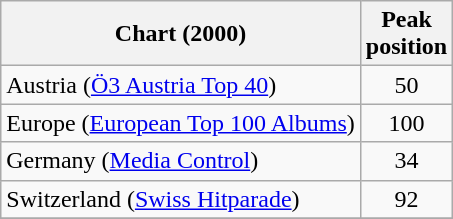<table class="wikitable sortable">
<tr>
<th align="center">Chart (2000)</th>
<th align="center">Peak<br>position</th>
</tr>
<tr>
<td align="left">Austria (<a href='#'>Ö3 Austria Top 40</a>)</td>
<td align="center">50</td>
</tr>
<tr>
<td align="left">Europe (<a href='#'>European Top 100 Albums</a>)</td>
<td align="center">100</td>
</tr>
<tr>
<td align="left">Germany (<a href='#'>Media Control</a>)</td>
<td align="center">34</td>
</tr>
<tr>
<td align="left">Switzerland (<a href='#'>Swiss Hitparade</a>)</td>
<td align="center">92</td>
</tr>
<tr>
</tr>
</table>
